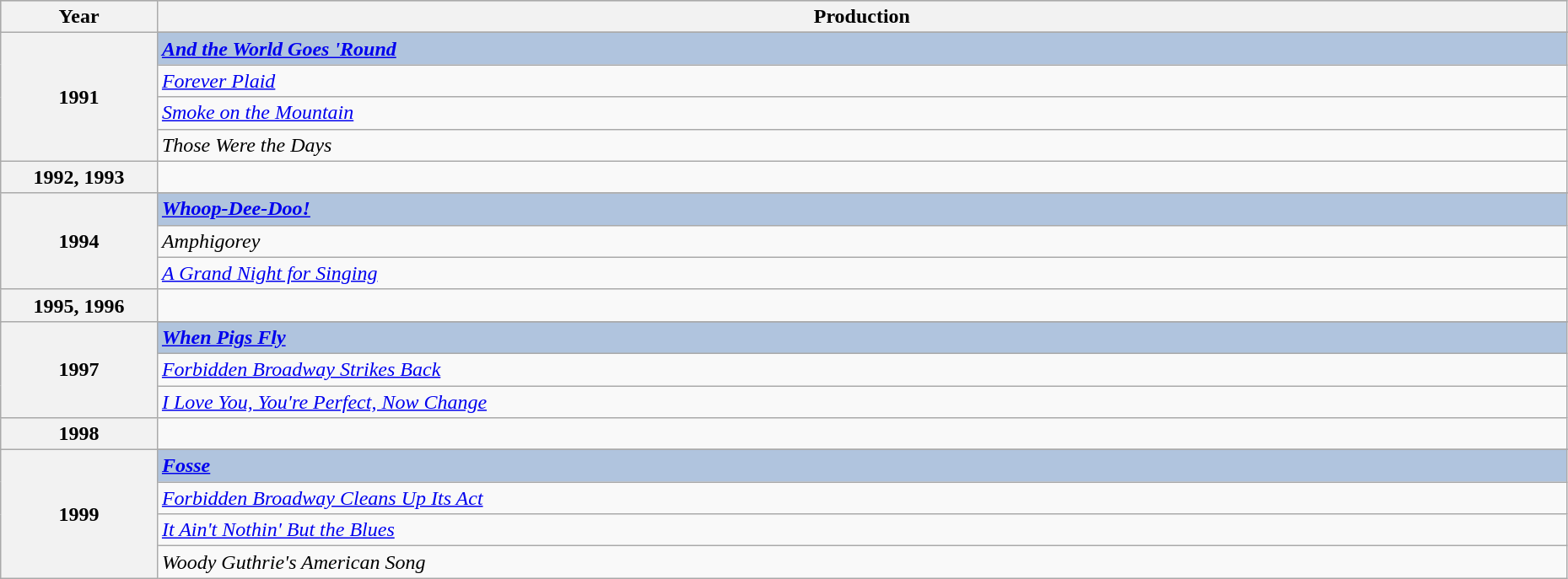<table class="wikitable" style="width:98%;">
<tr style="background:#bebebe;">
<th style="width:10%;">Year</th>
<th style="width:90%;">Production</th>
</tr>
<tr>
<th rowspan="5">1991</th>
</tr>
<tr style="background:#B0C4DE">
<td><strong><em><a href='#'>And the World Goes 'Round</a></em></strong></td>
</tr>
<tr>
<td><em><a href='#'>Forever Plaid</a></em></td>
</tr>
<tr>
<td><em><a href='#'>Smoke on the Mountain</a></em></td>
</tr>
<tr>
<td><em>Those Were the Days</em></td>
</tr>
<tr>
<th>1992, 1993</th>
<td></td>
</tr>
<tr>
<th rowspan="4">1994</th>
</tr>
<tr style="background:#B0C4DE">
<td><strong><em><a href='#'>Whoop-Dee-Doo!</a></em></strong></td>
</tr>
<tr>
<td><em>Amphigorey</em></td>
</tr>
<tr>
<td><em><a href='#'>A Grand Night for Singing</a></em></td>
</tr>
<tr>
<th>1995, 1996</th>
<td></td>
</tr>
<tr>
<th rowspan="4">1997</th>
</tr>
<tr style="background:#B0C4DE">
<td><strong><em><a href='#'>When Pigs Fly</a></em></strong></td>
</tr>
<tr>
<td><em><a href='#'>Forbidden Broadway Strikes Back</a></em></td>
</tr>
<tr>
<td><em><a href='#'>I Love You, You're Perfect, Now Change</a></em></td>
</tr>
<tr>
<th>1998</th>
<td></td>
</tr>
<tr>
<th rowspan="5">1999</th>
</tr>
<tr style="background:#B0C4DE">
<td><strong><em><a href='#'>Fosse</a></em></strong></td>
</tr>
<tr>
<td><em><a href='#'>Forbidden Broadway Cleans Up Its Act</a></em></td>
</tr>
<tr>
<td><em><a href='#'>It Ain't Nothin' But the Blues</a></em></td>
</tr>
<tr>
<td><em>Woody Guthrie's American Song</em></td>
</tr>
</table>
